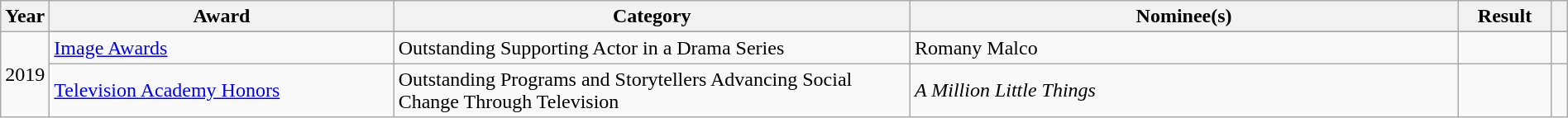<table class="wikitable sortable" style="width:100%">
<tr>
<th scope="col" style="width:3%;">Year</th>
<th scope="col" style="width:22%;">Award</th>
<th scope="col" style="width:33%;">Category</th>
<th scope="col" style="width:35%;">Nominee(s)</th>
<th scope="col" style="width:6%;">Result</th>
<th scope="col" class="unsortable" style="width:1%;"></th>
</tr>
<tr>
<td align="center" rowspan="3">2019</td>
</tr>
<tr>
<td><a href='#'>Image Awards</a></td>
<td>Outstanding Supporting Actor in a Drama Series</td>
<td>Romany Malco</td>
<td></td>
<td align="center"></td>
</tr>
<tr>
<td><a href='#'>Television Academy Honors</a></td>
<td>Outstanding Programs and Storytellers Advancing Social Change Through Television</td>
<td><em>A Million Little Things</em></td>
<td></td>
<td align="center"></td>
</tr>
</table>
